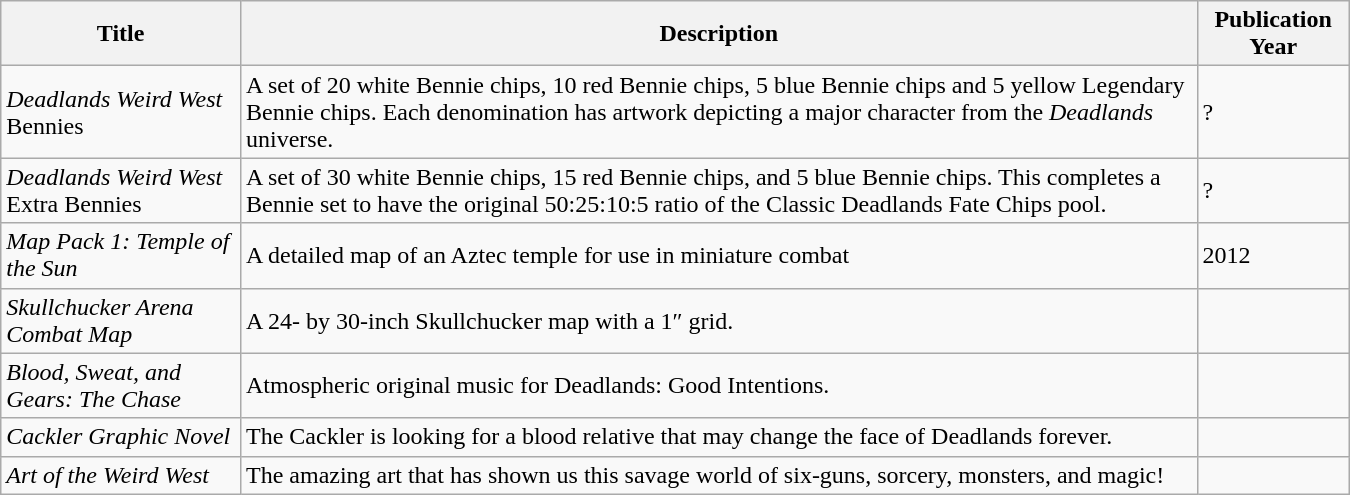<table class="wikitable" style="width: 900px">
<tr>
<th>Title</th>
<th>Description</th>
<th>Publication Year</th>
</tr>
<tr>
<td><em>Deadlands Weird West</em> Bennies</td>
<td>A set of 20 white Bennie chips, 10 red Bennie chips, 5 blue Bennie chips and 5 yellow Legendary Bennie chips. Each denomination has artwork depicting a major character from the <em>Deadlands</em> universe.</td>
<td>?</td>
</tr>
<tr>
<td><em>Deadlands Weird West</em> Extra Bennies</td>
<td>A set of 30 white Bennie chips, 15 red Bennie chips, and 5 blue Bennie chips. This completes a Bennie set to have the original 50:25:10:5 ratio of the Classic Deadlands Fate Chips pool.</td>
<td>?</td>
</tr>
<tr>
<td><em>Map Pack 1: Temple of the Sun</em></td>
<td>A detailed map of an Aztec temple for use in miniature combat</td>
<td>2012</td>
</tr>
<tr>
<td><em>Skullchucker Arena Combat Map</em></td>
<td>A 24- by 30-inch Skullchucker map with a 1″ grid.</td>
<td></td>
</tr>
<tr>
<td><em>Blood, Sweat, and Gears: The Chase</em></td>
<td>Atmospheric original music for Deadlands: Good Intentions.</td>
<td></td>
</tr>
<tr>
<td><em>Cackler Graphic Novel</em></td>
<td>The Cackler is looking for a blood relative that may change the face of Deadlands forever.</td>
<td></td>
</tr>
<tr>
<td><em>Art of the Weird West</em></td>
<td>The amazing art that has shown us this savage world of six-guns, sorcery, monsters, and magic!</td>
<td></td>
</tr>
</table>
